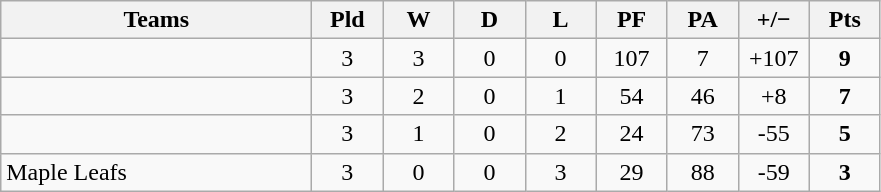<table class="wikitable" style="text-align: center;">
<tr>
<th width="200">Teams</th>
<th width="40">Pld</th>
<th width="40">W</th>
<th width="40">D</th>
<th width="40">L</th>
<th width="40">PF</th>
<th width="40">PA</th>
<th width="40">+/−</th>
<th width="40">Pts</th>
</tr>
<tr>
<td align=left></td>
<td>3</td>
<td>3</td>
<td>0</td>
<td>0</td>
<td>107</td>
<td>7</td>
<td>+107</td>
<td><strong>9</strong></td>
</tr>
<tr>
<td align=left></td>
<td>3</td>
<td>2</td>
<td>0</td>
<td>1</td>
<td>54</td>
<td>46</td>
<td>+8</td>
<td><strong>7</strong></td>
</tr>
<tr>
<td align=left></td>
<td>3</td>
<td>1</td>
<td>0</td>
<td>2</td>
<td>24</td>
<td>73</td>
<td>-55</td>
<td><strong>5</strong></td>
</tr>
<tr>
<td align=left> Maple Leafs</td>
<td>3</td>
<td>0</td>
<td>0</td>
<td>3</td>
<td>29</td>
<td>88</td>
<td>-59</td>
<td><strong>3</strong></td>
</tr>
</table>
